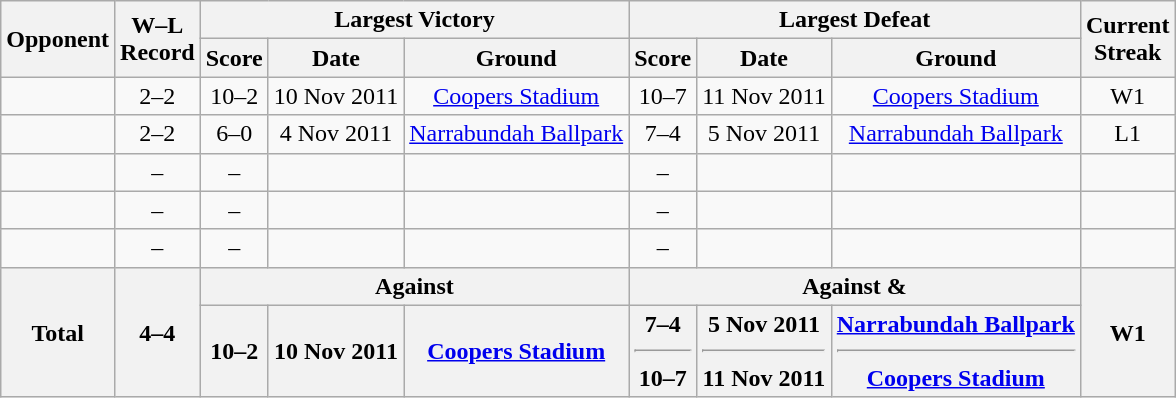<table class="wikitable" style="text-align:center">
<tr>
<th rowspan=2>Opponent</th>
<th rowspan=2>W–L<br>Record</th>
<th colspan=3>Largest Victory</th>
<th colspan=3>Largest Defeat</th>
<th rowspan=2>Current<br>Streak</th>
</tr>
<tr>
<th>Score</th>
<th>Date</th>
<th>Ground</th>
<th>Score</th>
<th>Date</th>
<th>Ground</th>
</tr>
<tr>
<td align=left></td>
<td>2–2</td>
<td>10–2</td>
<td>10 Nov 2011</td>
<td><a href='#'>Coopers Stadium</a></td>
<td>10–7</td>
<td>11 Nov 2011</td>
<td><a href='#'>Coopers Stadium</a></td>
<td>W1</td>
</tr>
<tr>
<td align=left></td>
<td>2–2</td>
<td>6–0</td>
<td>4 Nov 2011</td>
<td><a href='#'>Narrabundah Ballpark</a></td>
<td>7–4</td>
<td>5 Nov 2011</td>
<td><a href='#'>Narrabundah Ballpark</a></td>
<td>L1</td>
</tr>
<tr>
<td align=left></td>
<td>–</td>
<td>–</td>
<td></td>
<td></td>
<td>–</td>
<td></td>
<td></td>
<td></td>
</tr>
<tr>
<td align=left></td>
<td>–</td>
<td>–</td>
<td></td>
<td></td>
<td>–</td>
<td></td>
<td></td>
<td></td>
</tr>
<tr>
<td align=left></td>
<td>–</td>
<td>–</td>
<td></td>
<td></td>
<td>–</td>
<td></td>
<td></td>
<td></td>
</tr>
<tr>
<th rowspan=2 align=left>Total</th>
<th rowspan=2>4–4</th>
<th colspan=3>Against </th>
<th colspan=3>Against  & </th>
<th rowspan=2>W1</th>
</tr>
<tr>
<th>10–2</th>
<th>10 Nov 2011</th>
<th><a href='#'>Coopers Stadium</a></th>
<th>7–4<hr>10–7</th>
<th>5 Nov 2011<hr>11 Nov 2011</th>
<th><a href='#'>Narrabundah Ballpark</a><hr><a href='#'>Coopers Stadium</a></th>
</tr>
</table>
